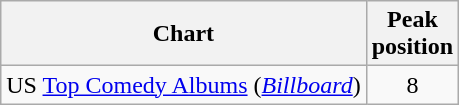<table class="wikitable sortable">
<tr>
<th>Chart</th>
<th>Peak<br>position</th>
</tr>
<tr>
<td>US <a href='#'>Top Comedy Albums</a> (<em><a href='#'>Billboard</a></em>)</td>
<td style="text-align:center;">8</td>
</tr>
</table>
